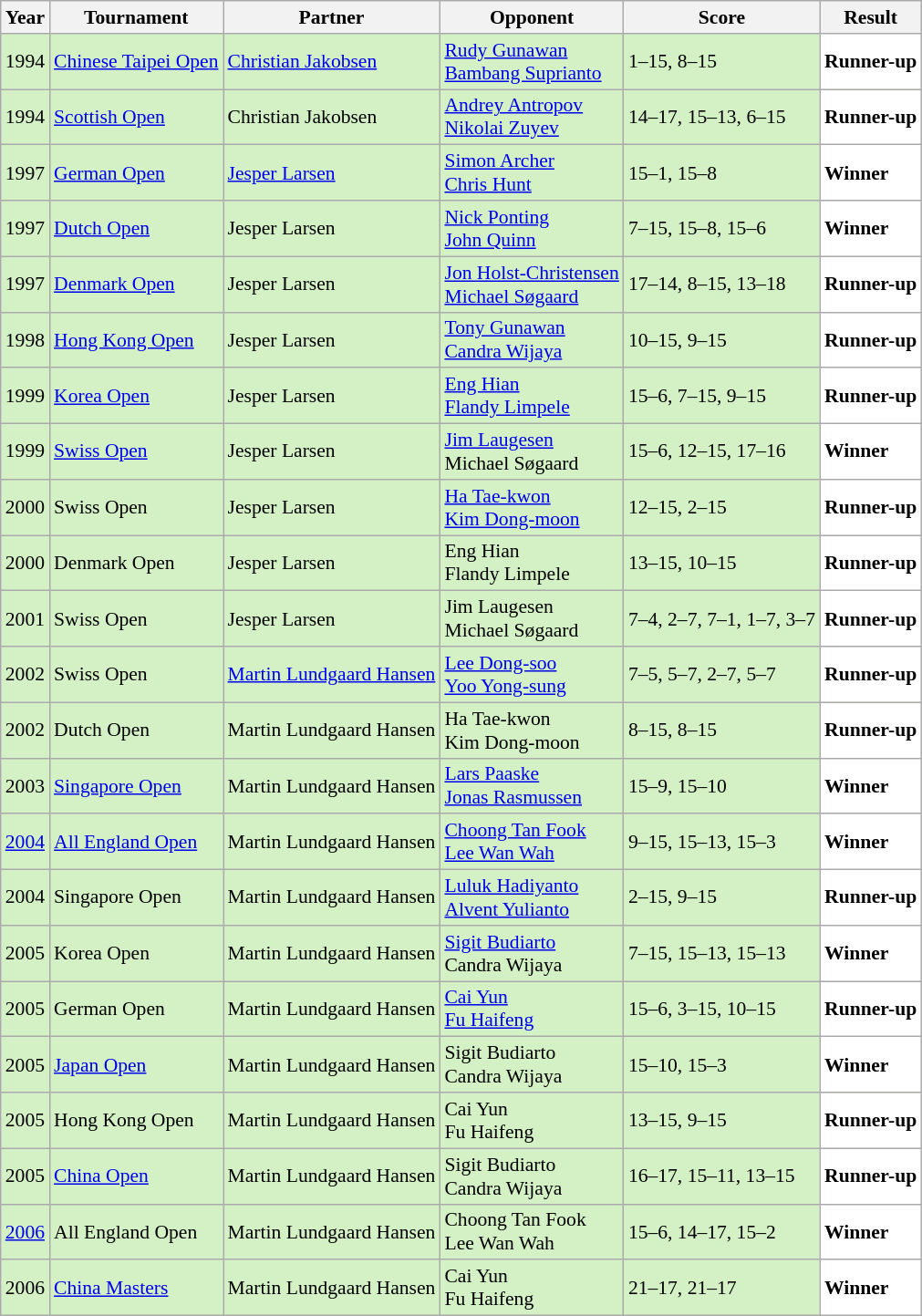<table class="sortable wikitable" style="font-size: 90%;">
<tr>
<th>Year</th>
<th>Tournament</th>
<th>Partner</th>
<th>Opponent</th>
<th>Score</th>
<th>Result</th>
</tr>
<tr style="background:#D4F1C5">
<td align="center">1994</td>
<td align="left"><a href='#'>Chinese Taipei Open</a></td>
<td align="left"> <a href='#'>Christian Jakobsen</a></td>
<td align="left"> <a href='#'>Rudy Gunawan</a> <br>  <a href='#'>Bambang Suprianto</a></td>
<td align="left">1–15, 8–15</td>
<td style="text-align:left; background:white"> <strong>Runner-up</strong></td>
</tr>
<tr style="background:#D4F1C5">
<td align="center">1994</td>
<td align="left"><a href='#'>Scottish Open</a></td>
<td align="left"> Christian Jakobsen</td>
<td align="left"> <a href='#'>Andrey Antropov</a> <br>  <a href='#'>Nikolai Zuyev</a></td>
<td align="left">14–17, 15–13, 6–15</td>
<td style="text-align:left; background:white"> <strong>Runner-up</strong></td>
</tr>
<tr style="background:#D4F1C5">
<td align="center">1997</td>
<td align="left"><a href='#'>German Open</a></td>
<td align="left"> <a href='#'>Jesper Larsen</a></td>
<td align="left"> <a href='#'>Simon Archer</a> <br>  <a href='#'>Chris Hunt</a></td>
<td align="left">15–1, 15–8</td>
<td style="text-align:left; background:white"> <strong>Winner</strong></td>
</tr>
<tr style="background:#D4F1C5">
<td align="center">1997</td>
<td align="left"><a href='#'>Dutch Open</a></td>
<td align="left"> Jesper Larsen</td>
<td align="left"> <a href='#'>Nick Ponting</a> <br>  <a href='#'>John Quinn</a></td>
<td align="left">7–15, 15–8, 15–6</td>
<td style="text-align:left; background:white"> <strong>Winner</strong></td>
</tr>
<tr style="background:#D4F1C5">
<td align="center">1997</td>
<td align="left"><a href='#'>Denmark Open</a></td>
<td align="left"> Jesper Larsen</td>
<td align="left"> <a href='#'>Jon Holst-Christensen</a> <br>  <a href='#'>Michael Søgaard</a></td>
<td align="left">17–14, 8–15, 13–18</td>
<td style="text-align:left; background:white"> <strong>Runner-up</strong></td>
</tr>
<tr style="background:#D4F1C5">
<td align="center">1998</td>
<td align="left"><a href='#'>Hong Kong Open</a></td>
<td align="left"> Jesper Larsen</td>
<td align="left"> <a href='#'>Tony Gunawan</a> <br>  <a href='#'>Candra Wijaya</a></td>
<td align="left">10–15, 9–15</td>
<td style="text-align:left; background:white"> <strong>Runner-up</strong></td>
</tr>
<tr style="background:#D4F1C5">
<td align="center">1999</td>
<td align="left"><a href='#'>Korea Open</a></td>
<td align="left"> Jesper Larsen</td>
<td align="left"> <a href='#'>Eng Hian</a> <br>  <a href='#'>Flandy Limpele</a></td>
<td align="left">15–6, 7–15, 9–15</td>
<td style="text-align:left; background:white"> <strong>Runner-up</strong></td>
</tr>
<tr style="background:#D4F1C5">
<td align="center">1999</td>
<td align="left"><a href='#'>Swiss Open</a></td>
<td align="left"> Jesper Larsen</td>
<td align="left"> <a href='#'>Jim Laugesen</a> <br>  Michael Søgaard</td>
<td align="left">15–6, 12–15, 17–16</td>
<td style="text-align:left; background:white"> <strong>Winner</strong></td>
</tr>
<tr style="background:#D4F1C5">
<td align="center">2000</td>
<td align="left">Swiss Open</td>
<td align="left"> Jesper Larsen</td>
<td align="left"> <a href='#'>Ha Tae-kwon</a> <br>  <a href='#'>Kim Dong-moon</a></td>
<td align="left">12–15, 2–15</td>
<td style="text-align:left; background:white"> <strong>Runner-up</strong></td>
</tr>
<tr style="background:#D4F1C5">
<td align="center">2000</td>
<td align="left">Denmark Open</td>
<td align="left"> Jesper Larsen</td>
<td align="left"> Eng Hian <br>  Flandy Limpele</td>
<td align="left">13–15, 10–15</td>
<td style="text-align:left; background:white"> <strong>Runner-up</strong></td>
</tr>
<tr style="background:#D4F1C5">
<td align="center">2001</td>
<td align="left">Swiss Open</td>
<td align="left"> Jesper Larsen</td>
<td align="left"> Jim Laugesen <br>  Michael Søgaard</td>
<td align="left">7–4, 2–7, 7–1, 1–7, 3–7</td>
<td style="text-align:left; background:white"> <strong>Runner-up</strong></td>
</tr>
<tr style="background:#D4F1C5">
<td align="center">2002</td>
<td align="left">Swiss Open</td>
<td align="left"> <a href='#'>Martin Lundgaard Hansen</a></td>
<td align="left"> <a href='#'>Lee Dong-soo</a> <br>  <a href='#'>Yoo Yong-sung</a></td>
<td align="left">7–5, 5–7, 2–7, 5–7</td>
<td style="text-align:left; background:white"> <strong>Runner-up</strong></td>
</tr>
<tr style="background:#D4F1C5">
<td align="center">2002</td>
<td align="left">Dutch Open</td>
<td align="left"> Martin Lundgaard Hansen</td>
<td align="left"> Ha Tae-kwon <br>  Kim Dong-moon</td>
<td align="left">8–15, 8–15</td>
<td style="text-align:left; background:white"> <strong>Runner-up</strong></td>
</tr>
<tr style="background:#D4F1C5">
<td align="center">2003</td>
<td align="left"><a href='#'>Singapore Open</a></td>
<td align="left"> Martin Lundgaard Hansen</td>
<td align="left"> <a href='#'>Lars Paaske</a> <br>  <a href='#'>Jonas Rasmussen</a></td>
<td align="left">15–9, 15–10</td>
<td style="text-align:left; background:white"> <strong>Winner</strong></td>
</tr>
<tr style="background:#D4F1C5">
<td align="center"><a href='#'>2004</a></td>
<td align="left"><a href='#'>All England Open</a></td>
<td align="left"> Martin Lundgaard Hansen</td>
<td align="left"> <a href='#'>Choong Tan Fook</a> <br>  <a href='#'>Lee Wan Wah</a></td>
<td align="left">9–15, 15–13, 15–3</td>
<td style="text-align:left; background:white"> <strong>Winner</strong></td>
</tr>
<tr style="background:#D4F1C5">
<td align="center">2004</td>
<td align="left">Singapore Open</td>
<td align="left"> Martin Lundgaard Hansen</td>
<td align="left"> <a href='#'>Luluk Hadiyanto</a> <br>  <a href='#'>Alvent Yulianto</a></td>
<td align="left">2–15, 9–15</td>
<td style="text-align:left; background:white"> <strong>Runner-up</strong></td>
</tr>
<tr style="background:#D4F1C5">
<td align="center">2005</td>
<td align="left">Korea Open</td>
<td align="left"> Martin Lundgaard Hansen</td>
<td align="left"> <a href='#'>Sigit Budiarto</a> <br>  Candra Wijaya</td>
<td align="left">7–15, 15–13, 15–13</td>
<td style="text-align:left; background:white"> <strong>Winner</strong></td>
</tr>
<tr style="background:#D4F1C5">
<td align="center">2005</td>
<td align="left">German Open</td>
<td align="left"> Martin Lundgaard Hansen</td>
<td align="left"> <a href='#'>Cai Yun</a> <br>  <a href='#'>Fu Haifeng</a></td>
<td align="left">15–6, 3–15, 10–15</td>
<td style="text-align:left; background:white"> <strong>Runner-up</strong></td>
</tr>
<tr style="background:#D4F1C5">
<td align="center">2005</td>
<td align="left"><a href='#'>Japan Open</a></td>
<td align="left"> Martin Lundgaard Hansen</td>
<td align="left"> Sigit Budiarto <br>  Candra Wijaya</td>
<td align="left">15–10, 15–3</td>
<td style="text-align:left; background:white"> <strong>Winner</strong></td>
</tr>
<tr style="background:#D4F1C5">
<td align="center">2005</td>
<td align="left">Hong Kong Open</td>
<td align="left"> Martin Lundgaard Hansen</td>
<td align="left"> Cai Yun <br>  Fu Haifeng</td>
<td align="left">13–15, 9–15</td>
<td style="text-align:left; background:white"> <strong>Runner-up</strong></td>
</tr>
<tr style="background:#D4F1C5">
<td align="center">2005</td>
<td align="left"><a href='#'>China Open</a></td>
<td align="left"> Martin Lundgaard Hansen</td>
<td align="left"> Sigit Budiarto <br>  Candra Wijaya</td>
<td align="left">16–17, 15–11, 13–15</td>
<td style="text-align:left; background:white"> <strong>Runner-up</strong></td>
</tr>
<tr style="background:#D4F1C5">
<td align="center"><a href='#'>2006</a></td>
<td align="left">All England Open</td>
<td align="left"> Martin Lundgaard Hansen</td>
<td align="left"> Choong Tan Fook <br>  Lee Wan Wah</td>
<td align="left">15–6, 14–17, 15–2</td>
<td style="text-align:left; background:white"> <strong>Winner</strong></td>
</tr>
<tr style="background:#D4F1C5">
<td align="center">2006</td>
<td align="left"><a href='#'>China Masters</a></td>
<td align="left"> Martin Lundgaard Hansen</td>
<td align="left"> Cai Yun <br>  Fu Haifeng</td>
<td align="left">21–17, 21–17</td>
<td style="text-align:left; background:white"> <strong>Winner</strong></td>
</tr>
</table>
